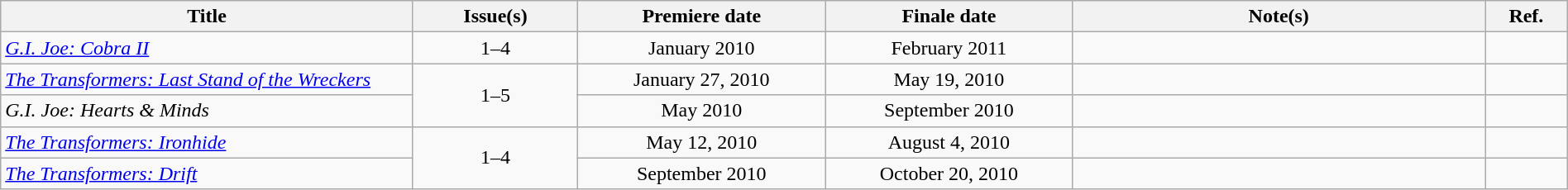<table class="wikitable" width="100%">
<tr>
<th scope="col" width="25%">Title</th>
<th scope="col" width="10%">Issue(s)</th>
<th scope="col" width="15%">Premiere date</th>
<th scope="col" width="15%">Finale date</th>
<th scope="col" width="25%">Note(s)</th>
<th scope="col" width="5%">Ref.</th>
</tr>
<tr>
<td><em><a href='#'>G.I. Joe: Cobra II</a></em></td>
<td style="text-align: center;">1–4</td>
<td style="text-align: center;">January 2010</td>
<td style="text-align: center;">February 2011</td>
<td></td>
<td></td>
</tr>
<tr>
<td><em><a href='#'>The Transformers: Last Stand of the Wreckers</a></em></td>
<td rowspan="2" style="text-align: center;">1–5</td>
<td style="text-align: center;">January 27, 2010</td>
<td style="text-align: center;">May 19, 2010</td>
<td></td>
<td></td>
</tr>
<tr>
<td><em>G.I. Joe: Hearts & Minds</em></td>
<td style="text-align: center;">May 2010</td>
<td style="text-align: center;">September 2010</td>
<td></td>
<td></td>
</tr>
<tr>
<td><em><a href='#'>The Transformers: Ironhide</a></em></td>
<td rowspan="2" style="text-align: center;">1–4</td>
<td style="text-align: center;">May 12, 2010</td>
<td style="text-align: center;">August 4, 2010</td>
<td></td>
<td></td>
</tr>
<tr>
<td><em><a href='#'>The Transformers: Drift</a></em></td>
<td style="text-align: center;">September 2010</td>
<td style="text-align: center;">October 20, 2010</td>
<td></td>
<td></td>
</tr>
</table>
